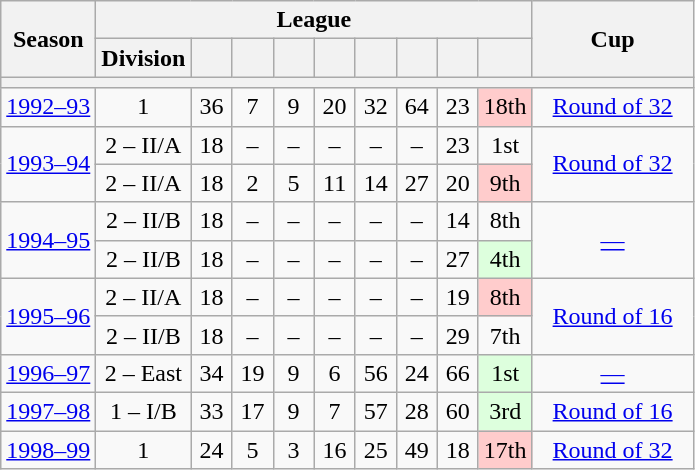<table class="wikitable sortable" style="text-align:center">
<tr>
<th rowspan="2">Season</th>
<th colspan="9">League</th>
<th rowspan="2" width="100">Cup</th>
</tr>
<tr>
<th>Division</th>
<th width="20"></th>
<th width="20"></th>
<th width="20"></th>
<th width="20"></th>
<th width="20"></th>
<th width="20"></th>
<th width="20"></th>
<th width="20"></th>
</tr>
<tr>
<th colspan="11"></th>
</tr>
<tr>
<td><a href='#'>1992–93</a></td>
<td>1</td>
<td>36</td>
<td>7</td>
<td>9</td>
<td>20</td>
<td>32</td>
<td>64</td>
<td>23</td>
<td style="background-color:#FCC">18th</td>
<td><a href='#'>Round of 32</a></td>
</tr>
<tr>
<td rowspan="2"><a href='#'>1993–94</a></td>
<td>2 – II/A</td>
<td>18</td>
<td>–</td>
<td>–</td>
<td>–</td>
<td>–</td>
<td>–</td>
<td>23</td>
<td>1st</td>
<td rowspan="2"><a href='#'>Round of 32</a></td>
</tr>
<tr>
<td>2 – II/A</td>
<td>18</td>
<td>2</td>
<td>5</td>
<td>11</td>
<td>14</td>
<td>27</td>
<td>20</td>
<td style="background-color:#FCC">9th</td>
</tr>
<tr>
<td rowspan="2"><a href='#'>1994–95</a></td>
<td>2 – II/B</td>
<td>18</td>
<td>–</td>
<td>–</td>
<td>–</td>
<td>–</td>
<td>–</td>
<td>14</td>
<td>8th</td>
<td rowspan="2"><a href='#'>—</a></td>
</tr>
<tr>
<td>2 – II/B</td>
<td>18</td>
<td>–</td>
<td>–</td>
<td>–</td>
<td>–</td>
<td>–</td>
<td>27</td>
<td style="background-color:#DFD">4th</td>
</tr>
<tr>
<td rowspan="2"><a href='#'>1995–96</a></td>
<td>2 – II/A</td>
<td>18</td>
<td>–</td>
<td>–</td>
<td>–</td>
<td>–</td>
<td>–</td>
<td>19</td>
<td style="background-color:#FCC">8th</td>
<td rowspan="2"><a href='#'>Round of 16</a></td>
</tr>
<tr>
<td>2 – II/B</td>
<td>18</td>
<td>–</td>
<td>–</td>
<td>–</td>
<td>–</td>
<td>–</td>
<td>29</td>
<td>7th</td>
</tr>
<tr>
<td><a href='#'>1996–97</a></td>
<td>2 – East</td>
<td>34</td>
<td>19</td>
<td>9</td>
<td>6</td>
<td>56</td>
<td>24</td>
<td>66</td>
<td style="background-color:#DFD">1st</td>
<td><a href='#'>—</a></td>
</tr>
<tr>
<td><a href='#'>1997–98</a></td>
<td>1 – I/B</td>
<td>33</td>
<td>17</td>
<td>9</td>
<td>7</td>
<td>57</td>
<td>28</td>
<td>60</td>
<td style="background-color:#DFD">3rd</td>
<td><a href='#'>Round of 16</a></td>
</tr>
<tr>
<td><a href='#'>1998–99</a></td>
<td>1</td>
<td>24</td>
<td>5</td>
<td>3</td>
<td>16</td>
<td>25</td>
<td>49</td>
<td>18</td>
<td style="background-color:#FCC">17th</td>
<td><a href='#'>Round of 32</a></td>
</tr>
</table>
